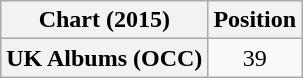<table class="wikitable plainrowheaders" style="text-align:center">
<tr>
<th scope="col">Chart (2015)</th>
<th scope="col">Position</th>
</tr>
<tr>
<th scope="row">UK Albums (OCC)</th>
<td>39</td>
</tr>
</table>
